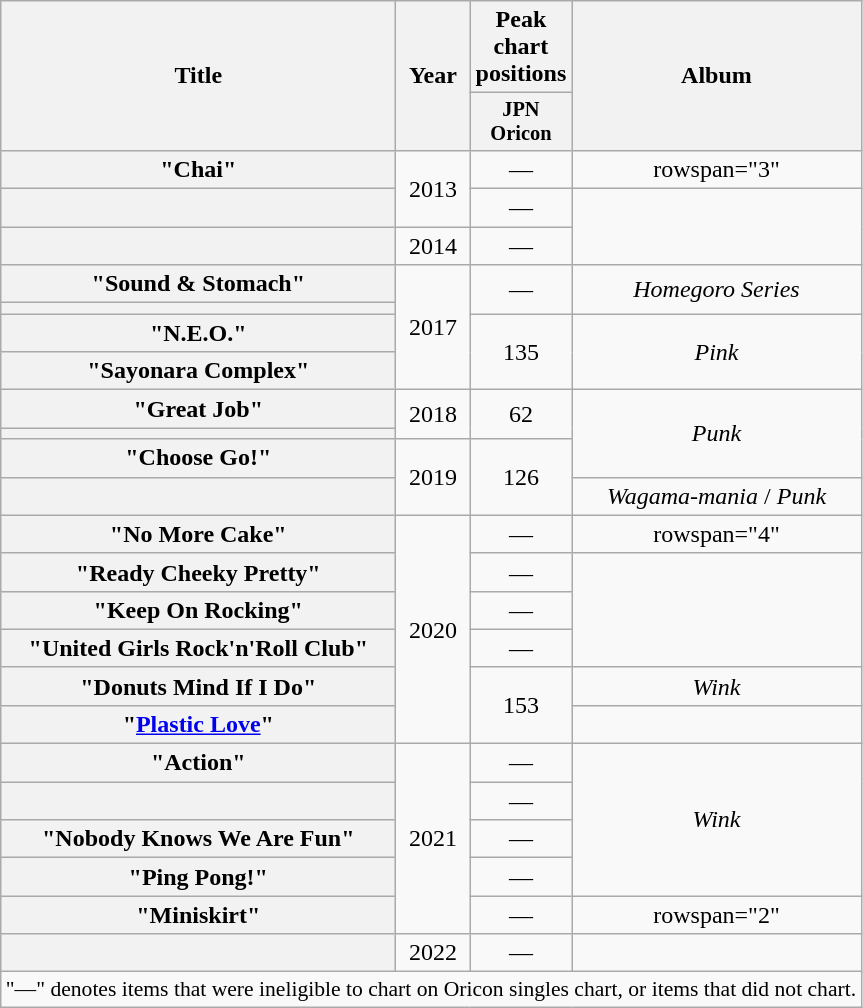<table class="wikitable plainrowheaders" style="text-align:center;">
<tr>
<th scope="col" rowspan="2" style="width:16em;">Title</th>
<th scope="col" rowspan="2">Year</th>
<th scope="col" colspan="1">Peak chart positions</th>
<th scope="col" rowspan="2">Album</th>
</tr>
<tr>
<th style="width:3em;font-size:85%">JPN<br>Oricon<br></th>
</tr>
<tr>
<th scope="row">"Chai"</th>
<td rowspan="2">2013</td>
<td>—</td>
<td>rowspan="3" </td>
</tr>
<tr>
<th scope="row"></th>
<td>—</td>
</tr>
<tr>
<th scope="row"></th>
<td>2014</td>
<td>—</td>
</tr>
<tr>
<th scope="row">"Sound & Stomach"</th>
<td rowspan="4">2017</td>
<td rowspan="2">—</td>
<td rowspan="2"><em>Homegoro Series</em></td>
</tr>
<tr>
<th scope="row"></th>
</tr>
<tr>
<th scope="row">"N.E.O."</th>
<td rowspan="2">135</td>
<td rowspan="2"><em>Pink</em></td>
</tr>
<tr>
<th scope="row">"Sayonara Complex"</th>
</tr>
<tr>
<th scope="row">"Great Job"</th>
<td rowspan="2">2018</td>
<td rowspan="2">62</td>
<td rowspan="3"><em>Punk</em></td>
</tr>
<tr>
<th scope="row"></th>
</tr>
<tr>
<th scope="row">"Choose Go!"</th>
<td rowspan="2">2019</td>
<td rowspan="2">126</td>
</tr>
<tr>
<th scope="row"></th>
<td><em>Wagama-mania</em> / <em>Punk</em></td>
</tr>
<tr>
<th scope="row">"No More Cake"</th>
<td rowspan="6">2020</td>
<td>—</td>
<td>rowspan="4" </td>
</tr>
<tr>
<th scope="row">"Ready Cheeky Pretty"</th>
<td>—</td>
</tr>
<tr>
<th scope="row">"Keep On Rocking"</th>
<td>—</td>
</tr>
<tr>
<th scope="row">"United Girls Rock'n'Roll Club"<br></th>
<td>—</td>
</tr>
<tr>
<th scope="row">"Donuts Mind If I Do"</th>
<td rowspan="2">153</td>
<td><em>Wink</em></td>
</tr>
<tr>
<th scope="row">"<a href='#'>Plastic Love</a>"</th>
<td></td>
</tr>
<tr>
<th scope="row">"Action"</th>
<td rowspan="5">2021</td>
<td>—</td>
<td rowspan="4"><em>Wink</em></td>
</tr>
<tr>
<th scope="row"><br></th>
<td>—</td>
</tr>
<tr>
<th scope="row">"Nobody Knows We Are Fun"</th>
<td>—</td>
</tr>
<tr>
<th scope="row">"Ping Pong!"<br></th>
<td>—</td>
</tr>
<tr>
<th scope="row">"Miniskirt"</th>
<td>—</td>
<td>rowspan="2" </td>
</tr>
<tr>
<th scope="row"></th>
<td rowspan="1">2022</td>
<td>—</td>
</tr>
<tr>
<td colspan="12" align="center" style="font-size:90%;">"—" denotes items that were ineligible to chart on Oricon singles chart, or items that did not chart.</td>
</tr>
</table>
